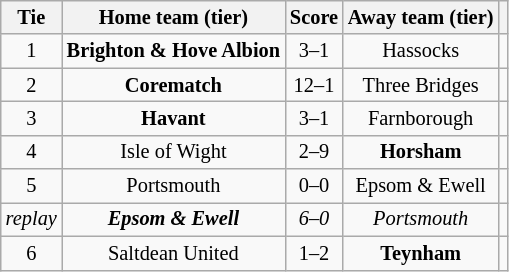<table class="wikitable" style="text-align:center; font-size:85%">
<tr>
<th>Tie</th>
<th>Home team (tier)</th>
<th>Score</th>
<th>Away team (tier)</th>
<th></th>
</tr>
<tr>
<td align="center">1</td>
<td><strong>Brighton & Hove Albion</strong></td>
<td align="center">3–1</td>
<td>Hassocks</td>
<td></td>
</tr>
<tr>
<td align="center">2</td>
<td><strong>Corematch</strong></td>
<td align="center">12–1</td>
<td>Three Bridges</td>
<td></td>
</tr>
<tr>
<td align="center">3</td>
<td><strong>Havant</strong></td>
<td align="center">3–1</td>
<td>Farnborough</td>
<td></td>
</tr>
<tr>
<td align="center">4</td>
<td>Isle of Wight</td>
<td align="center">2–9</td>
<td><strong>Horsham</strong></td>
<td></td>
</tr>
<tr>
<td align="center">5</td>
<td>Portsmouth</td>
<td align="center">0–0 </td>
<td>Epsom & Ewell</td>
<td></td>
</tr>
<tr>
<td align="center"><em>replay</em></td>
<td><strong><em>Epsom & Ewell</em></strong></td>
<td align="center"><em>6–0</em></td>
<td><em>Portsmouth</em></td>
<td></td>
</tr>
<tr>
<td align="center">6</td>
<td>Saltdean United</td>
<td align="center">1–2</td>
<td><strong>Teynham</strong></td>
<td></td>
</tr>
</table>
